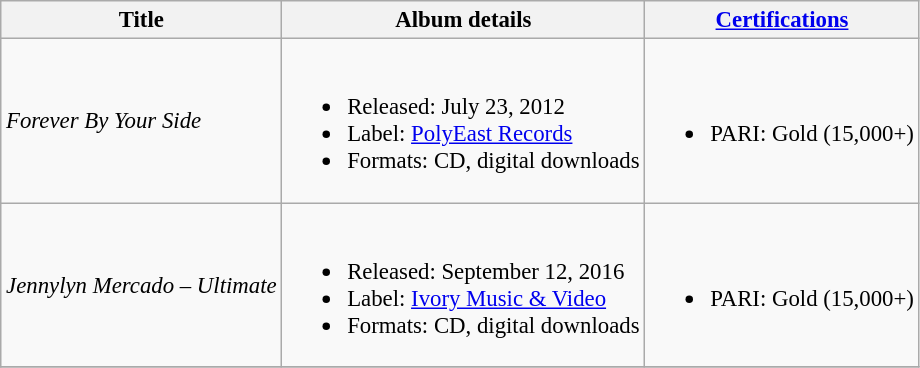<table class="wikitable" style="font-size: 95%;">
<tr>
<th><strong>Title</strong></th>
<th><strong>Album details</strong></th>
<th><strong><a href='#'>Certifications</a></strong></th>
</tr>
<tr>
<td><em>Forever By Your Side</em></td>
<td><br><ul><li>Released: July 23, 2012</li><li>Label: <a href='#'>PolyEast Records</a></li><li>Formats: CD, digital downloads</li></ul></td>
<td><br><ul><li>PARI: Gold (15,000+)</li></ul></td>
</tr>
<tr>
<td><em>Jennylyn Mercado – Ultimate</em></td>
<td><br><ul><li>Released: September 12, 2016</li><li>Label: <a href='#'>Ivory Music & Video</a></li><li>Formats: CD, digital downloads</li></ul></td>
<td><br><ul><li>PARI: Gold (15,000+)</li></ul></td>
</tr>
<tr>
</tr>
</table>
